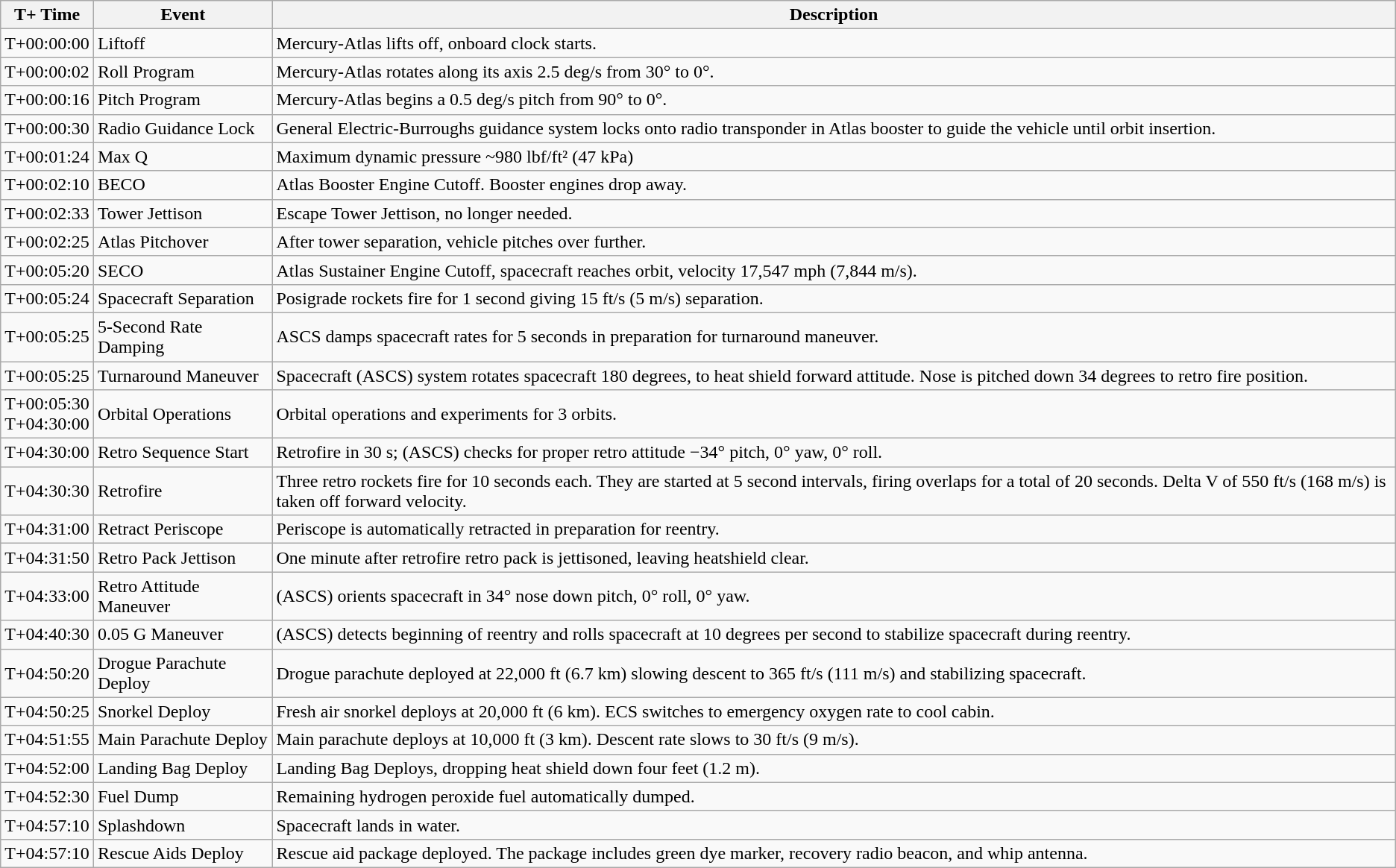<table class="wikitable">
<tr>
<th>T+ Time</th>
<th>Event</th>
<th>Description</th>
</tr>
<tr>
<td>T+00:00:00</td>
<td>Liftoff</td>
<td>Mercury-Atlas lifts off, onboard clock starts.</td>
</tr>
<tr>
<td>T+00:00:02</td>
<td>Roll Program</td>
<td>Mercury-Atlas rotates along its axis 2.5 deg/s from 30° to 0°.</td>
</tr>
<tr>
<td>T+00:00:16</td>
<td>Pitch Program</td>
<td>Mercury-Atlas begins a 0.5 deg/s pitch from 90° to 0°.</td>
</tr>
<tr>
<td>T+00:00:30</td>
<td>Radio Guidance Lock</td>
<td>General Electric-Burroughs guidance system locks onto radio transponder in Atlas booster to guide the vehicle until orbit insertion.</td>
</tr>
<tr>
<td>T+00:01:24</td>
<td>Max Q</td>
<td>Maximum dynamic pressure ~980 lbf/ft² (47 kPa)</td>
</tr>
<tr>
<td>T+00:02:10</td>
<td>BECO</td>
<td>Atlas Booster Engine Cutoff. Booster engines drop away.</td>
</tr>
<tr>
<td>T+00:02:33</td>
<td>Tower Jettison</td>
<td>Escape Tower Jettison, no longer needed.</td>
</tr>
<tr>
<td>T+00:02:25</td>
<td>Atlas Pitchover</td>
<td>After tower separation, vehicle pitches over further.</td>
</tr>
<tr>
<td>T+00:05:20</td>
<td>SECO</td>
<td>Atlas Sustainer Engine Cutoff, spacecraft reaches orbit, velocity 17,547 mph (7,844 m/s).</td>
</tr>
<tr>
<td>T+00:05:24</td>
<td>Spacecraft Separation</td>
<td>Posigrade rockets fire for 1 second giving 15 ft/s (5 m/s) separation.</td>
</tr>
<tr>
<td>T+00:05:25</td>
<td>5-Second Rate Damping</td>
<td>ASCS damps spacecraft rates for 5 seconds in preparation for turnaround maneuver.</td>
</tr>
<tr>
<td>T+00:05:25</td>
<td>Turnaround Maneuver</td>
<td>Spacecraft (ASCS) system rotates spacecraft 180 degrees, to heat shield forward attitude. Nose is pitched down 34 degrees to retro fire position.</td>
</tr>
<tr>
<td>T+00:05:30<br>T+04:30:00</td>
<td>Orbital Operations</td>
<td>Orbital operations and experiments for 3 orbits.</td>
</tr>
<tr>
<td>T+04:30:00</td>
<td>Retro Sequence Start</td>
<td>Retrofire in 30 s; (ASCS) checks for proper retro attitude −34° pitch, 0° yaw, 0° roll.</td>
</tr>
<tr>
<td>T+04:30:30</td>
<td>Retrofire</td>
<td>Three retro rockets fire for 10 seconds each. They are started at 5 second intervals, firing overlaps for a total of 20 seconds. Delta V of 550 ft/s (168 m/s) is taken off forward velocity.</td>
</tr>
<tr>
<td>T+04:31:00</td>
<td>Retract Periscope</td>
<td>Periscope is automatically retracted in preparation for reentry.</td>
</tr>
<tr>
<td>T+04:31:50</td>
<td>Retro Pack Jettison</td>
<td>One minute after retrofire retro pack is jettisoned, leaving heatshield clear.</td>
</tr>
<tr>
<td>T+04:33:00</td>
<td>Retro Attitude Maneuver</td>
<td>(ASCS) orients spacecraft in 34° nose down pitch, 0° roll, 0° yaw.</td>
</tr>
<tr>
<td>T+04:40:30</td>
<td>0.05 G Maneuver</td>
<td>(ASCS) detects beginning of reentry and rolls spacecraft at 10 degrees per second to stabilize spacecraft during reentry.</td>
</tr>
<tr>
<td>T+04:50:20</td>
<td>Drogue Parachute Deploy</td>
<td>Drogue parachute deployed at 22,000 ft (6.7 km) slowing descent to 365 ft/s (111 m/s) and stabilizing spacecraft.</td>
</tr>
<tr>
<td>T+04:50:25</td>
<td>Snorkel Deploy</td>
<td>Fresh air snorkel deploys at 20,000 ft (6 km). ECS switches to emergency oxygen rate to cool cabin.</td>
</tr>
<tr>
<td>T+04:51:55</td>
<td>Main Parachute Deploy</td>
<td>Main parachute deploys at 10,000 ft (3 km). Descent rate slows to 30 ft/s (9 m/s).</td>
</tr>
<tr>
<td>T+04:52:00</td>
<td>Landing Bag Deploy</td>
<td>Landing Bag Deploys, dropping heat shield down four feet (1.2 m).</td>
</tr>
<tr>
<td>T+04:52:30</td>
<td>Fuel Dump</td>
<td>Remaining hydrogen peroxide fuel automatically dumped.</td>
</tr>
<tr>
<td>T+04:57:10</td>
<td>Splashdown</td>
<td>Spacecraft lands in water.</td>
</tr>
<tr>
<td>T+04:57:10</td>
<td>Rescue Aids Deploy</td>
<td>Rescue aid package deployed. The package includes green dye marker, recovery radio beacon, and whip antenna.</td>
</tr>
</table>
